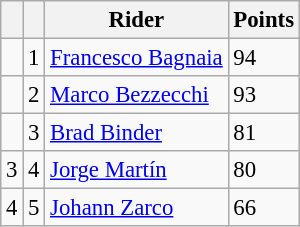<table class="wikitable" style="font-size: 95%;">
<tr>
<th></th>
<th></th>
<th>Rider</th>
<th>Points</th>
</tr>
<tr>
<td></td>
<td align=center>1</td>
<td> <a href='#'>Francesco Bagnaia</a></td>
<td align=left>94</td>
</tr>
<tr>
<td></td>
<td align=center>2</td>
<td> <a href='#'>Marco Bezzecchi</a></td>
<td align=left>93</td>
</tr>
<tr>
<td></td>
<td align=center>3</td>
<td> <a href='#'>Brad Binder</a></td>
<td align=left>81</td>
</tr>
<tr>
<td> 3</td>
<td align=center>4</td>
<td> <a href='#'>Jorge Martín</a></td>
<td align=left>80</td>
</tr>
<tr>
<td> 4</td>
<td align=center>5</td>
<td> <a href='#'>Johann Zarco</a></td>
<td align=left>66</td>
</tr>
</table>
